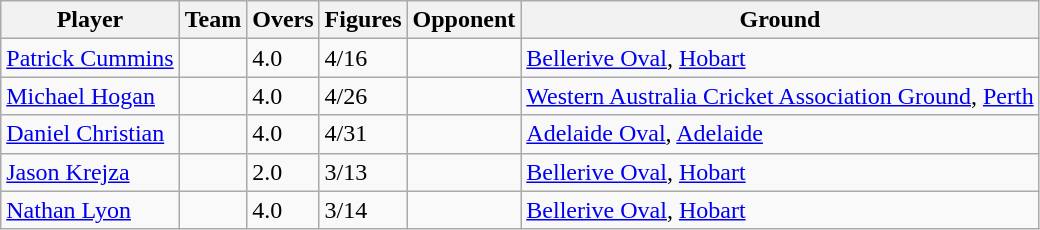<table class="wikitable">
<tr>
<th>Player</th>
<th>Team</th>
<th>Overs</th>
<th>Figures</th>
<th>Opponent</th>
<th>Ground</th>
</tr>
<tr>
<td><a href='#'>Patrick Cummins</a></td>
<td></td>
<td>4.0</td>
<td>4/16</td>
<td></td>
<td><a href='#'>Bellerive Oval</a>, <a href='#'>Hobart</a></td>
</tr>
<tr>
<td><a href='#'>Michael Hogan</a></td>
<td></td>
<td>4.0</td>
<td>4/26</td>
<td></td>
<td><a href='#'>Western Australia Cricket Association Ground</a>, <a href='#'>Perth</a></td>
</tr>
<tr>
<td><a href='#'>Daniel Christian</a></td>
<td></td>
<td>4.0</td>
<td>4/31</td>
<td></td>
<td><a href='#'>Adelaide Oval</a>, <a href='#'>Adelaide</a></td>
</tr>
<tr>
<td><a href='#'>Jason Krejza</a></td>
<td></td>
<td>2.0</td>
<td>3/13</td>
<td></td>
<td><a href='#'>Bellerive Oval</a>, <a href='#'>Hobart</a></td>
</tr>
<tr>
<td><a href='#'>Nathan Lyon</a></td>
<td></td>
<td>4.0</td>
<td>3/14</td>
<td></td>
<td><a href='#'>Bellerive Oval</a>, <a href='#'>Hobart</a></td>
</tr>
</table>
